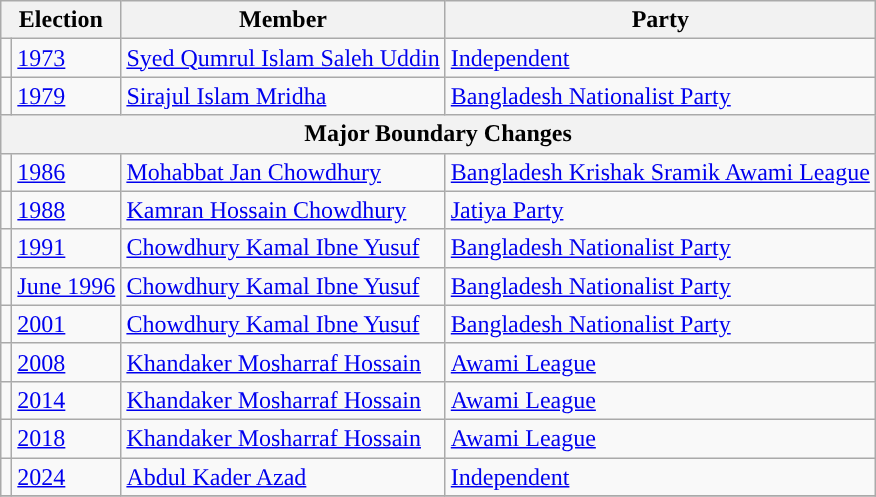<table class="wikitable">
<tr>
<th colspan="2">Election</th>
<th>Member</th>
<th>Party</th>
</tr>
<tr>
<td style="background-color:"></td>
<td><a href='#'>1973</a></td>
<td><a href='#'>Syed Qumrul Islam Saleh Uddin</a></td>
<td><a href='#'>Independent</a></td>
</tr>
<tr>
<td style="background-color:"></td>
<td><a href='#'>1979</a></td>
<td><a href='#'>Sirajul Islam Mridha</a></td>
<td><a href='#'>Bangladesh Nationalist Party</a></td>
</tr>
<tr>
<th colspan="4">Major Boundary Changes</th>
</tr>
<tr>
<td style="background-color:"></td>
<td><a href='#'>1986</a></td>
<td><a href='#'>Mohabbat Jan Chowdhury</a></td>
<td><a href='#'>Bangladesh Krishak Sramik Awami League</a></td>
</tr>
<tr>
<td style="background-color:"></td>
<td><a href='#'>1988</a></td>
<td><a href='#'>Kamran Hossain Chowdhury</a></td>
<td><a href='#'>Jatiya Party</a></td>
</tr>
<tr>
<td style="background-color:"></td>
<td><a href='#'>1991</a></td>
<td><a href='#'>Chowdhury Kamal Ibne Yusuf</a></td>
<td><a href='#'>Bangladesh Nationalist Party</a></td>
</tr>
<tr>
<td style="background-color:"></td>
<td><a href='#'>June 1996</a></td>
<td><a href='#'>Chowdhury Kamal Ibne Yusuf</a></td>
<td><a href='#'>Bangladesh Nationalist Party</a></td>
</tr>
<tr>
<td style="background-color:"></td>
<td><a href='#'>2001</a></td>
<td><a href='#'>Chowdhury Kamal Ibne Yusuf</a></td>
<td><a href='#'>Bangladesh Nationalist Party</a></td>
</tr>
<tr>
<td style="background-color:"></td>
<td><a href='#'>2008</a></td>
<td><a href='#'>Khandaker Mosharraf Hossain</a></td>
<td><a href='#'>Awami League</a></td>
</tr>
<tr>
<td style="background-color:"></td>
<td><a href='#'>2014</a></td>
<td><a href='#'>Khandaker Mosharraf Hossain</a></td>
<td><a href='#'>Awami League</a></td>
</tr>
<tr>
<td style="background-color:"></td>
<td><a href='#'>2018</a></td>
<td><a href='#'>Khandaker Mosharraf Hossain</a></td>
<td><a href='#'>Awami League</a></td>
</tr>
<tr>
<td style="background-color:"></td>
<td><a href='#'>2024</a></td>
<td><a href='#'>Abdul Kader Azad</a></td>
<td><a href='#'>Independent</a></td>
</tr>
<tr>
</tr>
</table>
